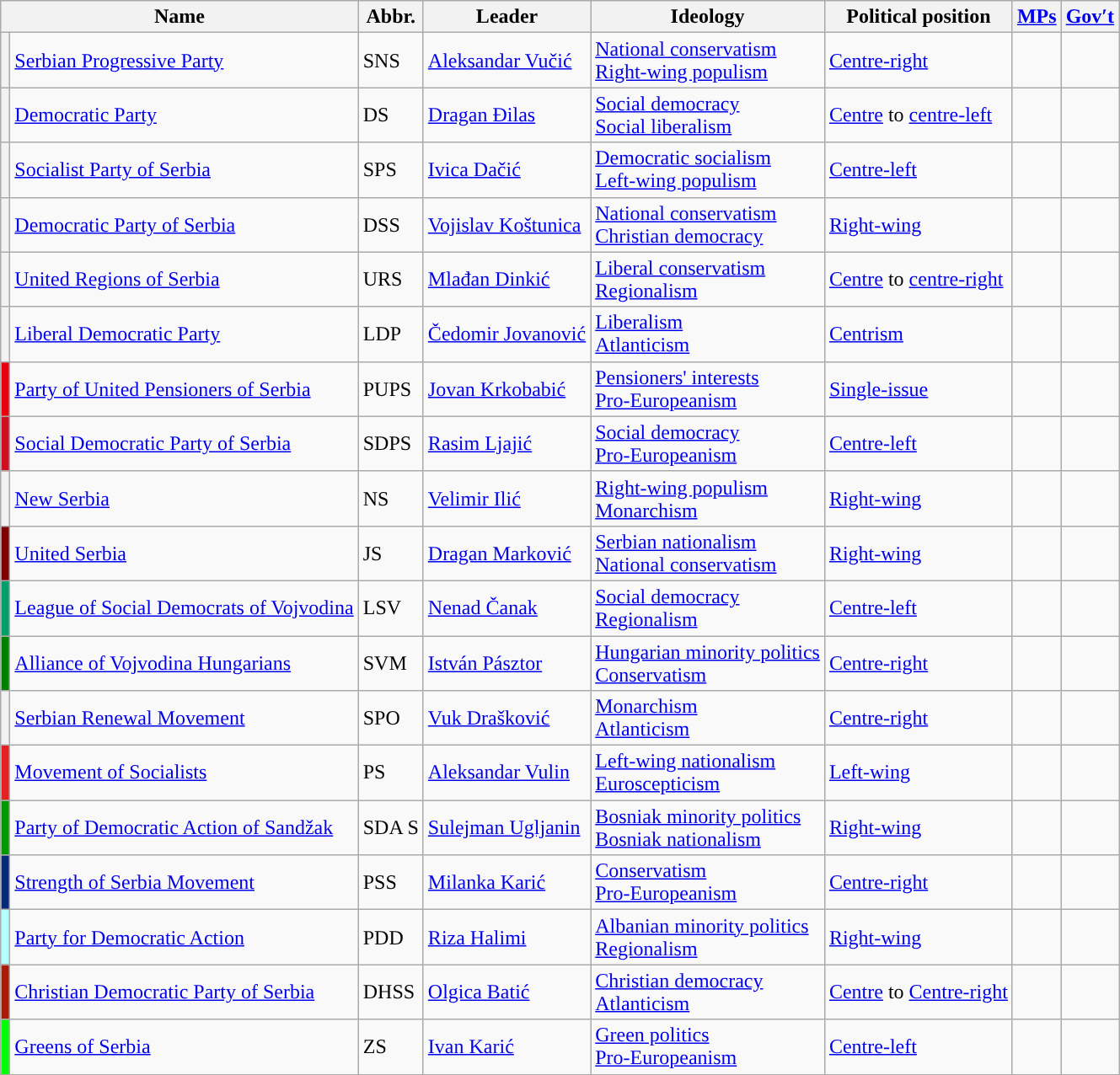<table class="wikitable">
<tr>
<th colspan=2>Name</th>
<th>Abbr.</th>
<th>Leader</th>
<th>Ideology</th>
<th>Political position</th>
<th><a href='#'>MPs</a></th>
<th><a href='#'>Gov′t</a></th>
</tr>
<tr>
<th style="background-color: "></th>
<td><a href='#'>Serbian Progressive Party</a><br><small><em></em></small></td>
<td>SNS</td>
<td><a href='#'>Aleksandar Vučić</a></td>
<td><a href='#'>National conservatism</a><br><a href='#'>Right-wing populism</a></td>
<td><a href='#'>Centre-right</a></td>
<td></td>
<td></td>
</tr>
<tr>
<th style="background-color: "></th>
<td><a href='#'>Democratic Party</a><br><small><em></em></small></td>
<td>DS</td>
<td><a href='#'>Dragan Đilas</a></td>
<td><a href='#'>Social democracy</a><br><a href='#'>Social liberalism</a></td>
<td><a href='#'>Centre</a> to <a href='#'>centre-left</a></td>
<td></td>
<td></td>
</tr>
<tr>
<th style="background-color: "></th>
<td><a href='#'>Socialist Party of Serbia</a><br><small><em></em></small></td>
<td>SPS</td>
<td><a href='#'>Ivica Dačić</a></td>
<td><a href='#'>Democratic socialism</a><br><a href='#'>Left-wing populism</a></td>
<td><a href='#'>Centre-left</a></td>
<td></td>
<td></td>
</tr>
<tr>
<th style="background-color: "></th>
<td><a href='#'>Democratic Party of Serbia</a><br><small><em></em></small></td>
<td>DSS</td>
<td><a href='#'>Vojislav Koštunica</a></td>
<td><a href='#'>National conservatism</a><br><a href='#'>Christian democracy</a></td>
<td><a href='#'>Right-wing</a></td>
<td></td>
<td></td>
</tr>
<tr>
<th style="background-color: "></th>
<td><a href='#'>United Regions of Serbia</a><br><small><em></em></small></td>
<td>URS</td>
<td><a href='#'>Mlađan Dinkić</a></td>
<td><a href='#'>Liberal conservatism</a><br><a href='#'>Regionalism</a></td>
<td><a href='#'>Centre</a> to <a href='#'>centre-right</a></td>
<td></td>
<td></td>
</tr>
<tr>
<th style="background-color: "></th>
<td><a href='#'>Liberal Democratic Party</a><br><small><em></em></small></td>
<td>LDP</td>
<td><a href='#'>Čedomir Jovanović</a></td>
<td><a href='#'>Liberalism</a><br><a href='#'>Atlanticism</a></td>
<td><a href='#'>Centrism</a></td>
<td></td>
<td></td>
</tr>
<tr>
<th style="background-color: #E8000D"></th>
<td><a href='#'>Party of United Pensioners of Serbia</a><br><small><em></em></small></td>
<td>PUPS</td>
<td><a href='#'>Jovan Krkobabić</a></td>
<td><a href='#'>Pensioners' interests</a><br><a href='#'>Pro-Europeanism</a></td>
<td><a href='#'>Single-issue</a></td>
<td></td>
<td></td>
</tr>
<tr>
<th style="background-color: #CF1020"></th>
<td><a href='#'>Social Democratic Party of Serbia</a><br><small><em></em></small></td>
<td>SDPS</td>
<td><a href='#'>Rasim Ljajić</a></td>
<td><a href='#'>Social democracy</a><br><a href='#'>Pro-Europeanism</a></td>
<td><a href='#'>Centre-left</a></td>
<td></td>
<td></td>
</tr>
<tr>
<th style="background-color: "></th>
<td><a href='#'>New Serbia</a><br><small><em></em></small></td>
<td>NS</td>
<td><a href='#'>Velimir Ilić</a></td>
<td><a href='#'>Right-wing populism</a><br><a href='#'>Monarchism</a></td>
<td><a href='#'>Right-wing</a></td>
<td></td>
<td></td>
</tr>
<tr>
<th style="background-color: #800000"></th>
<td><a href='#'>United Serbia</a><br><small><em></em></small></td>
<td>JS</td>
<td><a href='#'>Dragan Marković</a></td>
<td><a href='#'>Serbian nationalism</a><br><a href='#'>National conservatism</a></td>
<td><a href='#'>Right-wing</a></td>
<td></td>
<td></td>
</tr>
<tr>
<th style="background-color: #009F6B"></th>
<td><a href='#'>League of Social Democrats of Vojvodina</a><br><small><em></em></small></td>
<td>LSV</td>
<td><a href='#'>Nenad Čanak</a></td>
<td><a href='#'>Social democracy</a><br><a href='#'>Regionalism</a></td>
<td><a href='#'>Centre-left</a></td>
<td></td>
<td></td>
</tr>
<tr>
<th style="background-color: #008000"></th>
<td><a href='#'>Alliance of Vojvodina Hungarians</a><br><small><em></em></small></td>
<td>SVM</td>
<td><a href='#'>István Pásztor</a></td>
<td><a href='#'>Hungarian minority politics</a><br><a href='#'>Conservatism</a></td>
<td><a href='#'>Centre-right</a></td>
<td></td>
<td></td>
</tr>
<tr>
<th style="background-color: "></th>
<td><a href='#'>Serbian Renewal Movement</a><br><small><em></em></small></td>
<td>SPO</td>
<td><a href='#'>Vuk Drašković</a></td>
<td><a href='#'>Monarchism</a><br><a href='#'>Atlanticism</a></td>
<td><a href='#'>Centre-right</a></td>
<td></td>
<td></td>
</tr>
<tr>
<th style="background-color: #E62020"></th>
<td><a href='#'>Movement of Socialists</a><br><small><em></em></small></td>
<td>PS</td>
<td><a href='#'>Aleksandar Vulin</a></td>
<td><a href='#'>Left-wing nationalism</a><br><a href='#'>Euroscepticism</a></td>
<td><a href='#'>Left-wing</a></td>
<td></td>
<td></td>
</tr>
<tr>
<th style="background-color: #009900"></th>
<td><a href='#'>Party of Democratic Action of Sandžak</a><br><small><em></em></small></td>
<td>SDA S</td>
<td><a href='#'>Sulejman Ugljanin</a></td>
<td><a href='#'>Bosniak minority politics</a><br><a href='#'>Bosniak nationalism</a></td>
<td><a href='#'>Right-wing</a></td>
<td></td>
<td></td>
</tr>
<tr>
<th style="background-color: #062A78"></th>
<td><a href='#'>Strength of Serbia Movement</a><br><small><em></em></small></td>
<td>PSS</td>
<td><a href='#'>Milanka Karić</a></td>
<td><a href='#'>Conservatism</a><br><a href='#'>Pro-Europeanism</a></td>
<td><a href='#'>Centre-right</a></td>
<td></td>
<td></td>
</tr>
<tr>
<th style="background-color: #B2FFFF"></th>
<td><a href='#'>Party for Democratic Action</a><br><small><em></em></small></td>
<td>PDD</td>
<td><a href='#'>Riza Halimi</a></td>
<td><a href='#'>Albanian minority politics</a><br><a href='#'>Regionalism</a></td>
<td><a href='#'>Right-wing</a></td>
<td></td>
<td></td>
</tr>
<tr>
<th style="background-color:  #A81C07"></th>
<td><a href='#'>Christian Democratic Party of Serbia</a><br><small><em></em></small></td>
<td>DHSS</td>
<td><a href='#'>Olgica Batić</a></td>
<td><a href='#'>Christian democracy</a><br><a href='#'>Atlanticism</a></td>
<td><a href='#'>Centre</a> to <a href='#'>Centre-right</a></td>
<td></td>
<td></td>
</tr>
<tr>
<th style="background-color:  #00FF00"></th>
<td><a href='#'>Greens of Serbia</a><br><small><em></em></small></td>
<td>ZS</td>
<td><a href='#'>Ivan Karić</a></td>
<td><a href='#'>Green politics</a><br><a href='#'>Pro-Europeanism</a></td>
<td><a href='#'>Centre-left</a></td>
<td></td>
<td></td>
</tr>
<tr>
</tr>
</table>
